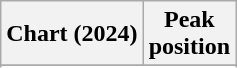<table class="wikitable sortable plainrowheaders" style="text-align:center">
<tr>
<th scope="col">Chart (2024)</th>
<th scope="col">Peak<br>position</th>
</tr>
<tr>
</tr>
<tr>
</tr>
<tr>
</tr>
<tr>
</tr>
</table>
